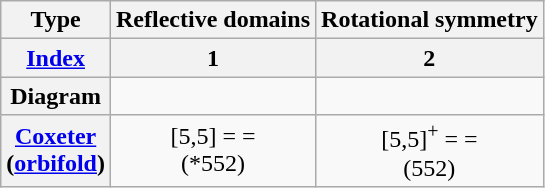<table class=wikitable>
<tr align=center>
<th>Type</th>
<th>Reflective domains</th>
<th>Rotational symmetry</th>
</tr>
<tr align=center>
<th><a href='#'>Index</a></th>
<th>1</th>
<th>2</th>
</tr>
<tr align=center>
<th>Diagram</th>
<td></td>
<td></td>
</tr>
<tr align=center>
<th><a href='#'>Coxeter</a><br>(<a href='#'>orbifold</a>)</th>
<td>[5,5] =  = <br>(*552)</td>
<td>[5,5]<sup>+</sup> =  = <br>(552)</td>
</tr>
</table>
